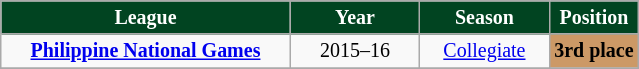<table class="wikitable" style="text-align:center; font-size:10pt;">
<tr style="background: #014421; font-weight:bold;">
<td style="width:14em;color:#FFFFFF">League</td>
<td style="width:6em;color:#FFFFFF">Year</td>
<td style="width:6em;color:#FFFFFF">Season</td>
<td style="width:4em;color:#FFFFFF">Position</td>
</tr>
<tr>
<td><strong><a href='#'>Philippine National Games</a></strong></td>
<td>2015–16</td>
<td align="center"><a href='#'>Collegiate</a></td>
<td bgcolor="#CC9966"><strong>3rd place</strong></td>
</tr>
<tr>
</tr>
</table>
